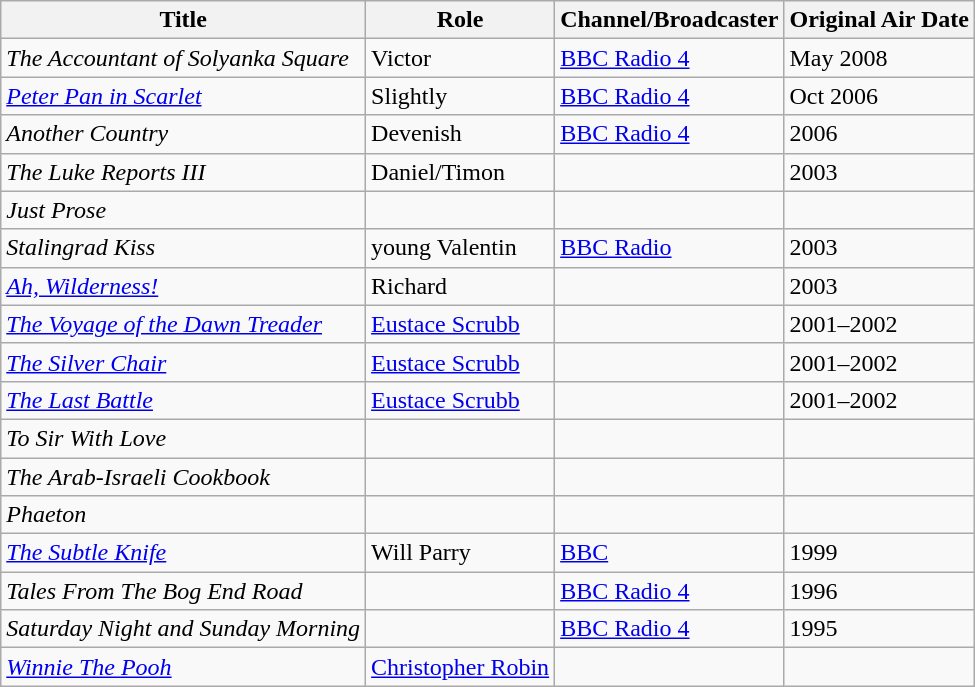<table class="wikitable">
<tr>
<th>Title</th>
<th>Role</th>
<th>Channel/Broadcaster</th>
<th>Original Air Date</th>
</tr>
<tr>
<td><em>The Accountant of Solyanka Square</em></td>
<td>Victor</td>
<td><a href='#'>BBC Radio 4</a></td>
<td>May 2008</td>
</tr>
<tr>
<td><em><a href='#'>Peter Pan in Scarlet</a></em></td>
<td>Slightly</td>
<td><a href='#'>BBC Radio 4</a></td>
<td>Oct 2006</td>
</tr>
<tr>
<td><em>Another Country</em></td>
<td>Devenish</td>
<td><a href='#'>BBC Radio 4</a></td>
<td>2006</td>
</tr>
<tr>
<td><em>The Luke Reports III</em></td>
<td>Daniel/Timon</td>
<td></td>
<td>2003</td>
</tr>
<tr>
<td><em>Just Prose</em></td>
<td></td>
<td></td>
<td></td>
</tr>
<tr>
<td><em>Stalingrad Kiss</em></td>
<td>young Valentin</td>
<td><a href='#'>BBC Radio</a></td>
<td>2003</td>
</tr>
<tr>
<td><em><a href='#'>Ah, Wilderness!</a></em></td>
<td>Richard</td>
<td></td>
<td>2003</td>
</tr>
<tr>
<td><em><a href='#'>The Voyage of the Dawn Treader</a></em></td>
<td><a href='#'>Eustace Scrubb</a></td>
<td></td>
<td>2001–2002</td>
</tr>
<tr>
<td><em><a href='#'>The Silver Chair</a></em></td>
<td><a href='#'>Eustace Scrubb</a></td>
<td></td>
<td>2001–2002</td>
</tr>
<tr>
<td><em><a href='#'>The Last Battle</a></em></td>
<td><a href='#'>Eustace Scrubb</a></td>
<td></td>
<td>2001–2002</td>
</tr>
<tr>
<td><em>To Sir With Love</em></td>
<td></td>
<td></td>
<td></td>
</tr>
<tr>
<td><em>The Arab-Israeli Cookbook</em></td>
<td></td>
<td></td>
<td></td>
</tr>
<tr>
<td><em>Phaeton</em></td>
<td></td>
<td></td>
<td></td>
</tr>
<tr>
<td><em><a href='#'>The Subtle Knife</a></em></td>
<td>Will Parry</td>
<td><a href='#'>BBC</a></td>
<td>1999</td>
</tr>
<tr>
<td><em>Tales From The Bog End Road</em></td>
<td></td>
<td><a href='#'>BBC Radio 4</a></td>
<td>1996</td>
</tr>
<tr>
<td><em>Saturday Night and Sunday Morning</em></td>
<td></td>
<td><a href='#'>BBC Radio 4</a></td>
<td>1995</td>
</tr>
<tr>
<td><em><a href='#'>Winnie The Pooh</a></em></td>
<td><a href='#'>Christopher Robin</a></td>
<td></td>
<td></td>
</tr>
</table>
